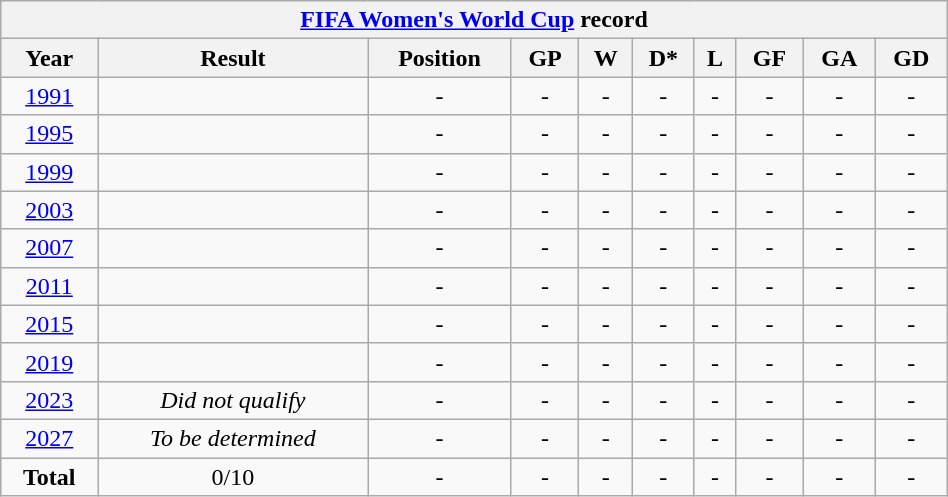<table class="wikitable" style="text-align: center; width:50%;">
<tr>
<th colspan=10><a href='#'>FIFA Women's World Cup</a> record</th>
</tr>
<tr>
<th>Year</th>
<th>Result</th>
<th>Position</th>
<th>GP</th>
<th>W</th>
<th>D*</th>
<th>L</th>
<th>GF</th>
<th>GA</th>
<th>GD</th>
</tr>
<tr>
<td> <a href='#'>1991</a></td>
<td><em> </em></td>
<td>-</td>
<td>-</td>
<td>-</td>
<td>-</td>
<td>-</td>
<td>-</td>
<td>-</td>
<td>-</td>
</tr>
<tr>
<td> <a href='#'>1995</a></td>
<td><em> </em></td>
<td>-</td>
<td>-</td>
<td>-</td>
<td>-</td>
<td>-</td>
<td>-</td>
<td>-</td>
<td>-</td>
</tr>
<tr>
<td> <a href='#'>1999</a></td>
<td><em> </em></td>
<td>-</td>
<td>-</td>
<td>-</td>
<td>-</td>
<td>-</td>
<td>-</td>
<td>-</td>
<td>-</td>
</tr>
<tr>
<td> <a href='#'>2003</a></td>
<td><em> </em></td>
<td>-</td>
<td>-</td>
<td>-</td>
<td>-</td>
<td>-</td>
<td>-</td>
<td>-</td>
<td>-</td>
</tr>
<tr>
<td> <a href='#'>2007</a></td>
<td><em> </em></td>
<td>-</td>
<td>-</td>
<td>-</td>
<td>-</td>
<td>-</td>
<td>-</td>
<td>-</td>
<td>-</td>
</tr>
<tr>
<td> <a href='#'>2011</a></td>
<td><em> </em></td>
<td>-</td>
<td>-</td>
<td>-</td>
<td>-</td>
<td>-</td>
<td>-</td>
<td>-</td>
<td>-</td>
</tr>
<tr>
<td> <a href='#'>2015</a></td>
<td><em> </em></td>
<td>-</td>
<td>-</td>
<td>-</td>
<td>-</td>
<td>-</td>
<td>-</td>
<td>-</td>
<td>-</td>
</tr>
<tr>
<td> <a href='#'>2019</a></td>
<td><em> </em></td>
<td>-</td>
<td>-</td>
<td>-</td>
<td>-</td>
<td>-</td>
<td>-</td>
<td>-</td>
<td>-</td>
</tr>
<tr>
<td> <a href='#'>2023</a></td>
<td><em>Did not qualify</em></td>
<td>-</td>
<td>-</td>
<td>-</td>
<td>-</td>
<td>-</td>
<td>-</td>
<td>-</td>
<td>-</td>
</tr>
<tr>
<td> <a href='#'>2027</a></td>
<td><em>To be determined</em></td>
<td>-</td>
<td>-</td>
<td>-</td>
<td>-</td>
<td>-</td>
<td>-</td>
<td>-</td>
<td>-</td>
</tr>
<tr>
<td><strong>Total</strong></td>
<td>0/10</td>
<td>-</td>
<td>-</td>
<td>-</td>
<td>-</td>
<td>-</td>
<td>-</td>
<td>-</td>
<td>-</td>
</tr>
</table>
